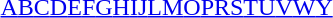<table id="toc" class="toc" summary="Class">
<tr>
<th></th>
</tr>
<tr>
<td style="text-align:center;"><a href='#'>A</a><a href='#'>B</a><a href='#'>C</a><a href='#'>D</a><a href='#'>E</a><a href='#'>F</a><a href='#'>G</a><a href='#'>H</a><a href='#'>I</a><a href='#'>J</a><a href='#'>L</a><a href='#'>M</a><a href='#'>O</a><a href='#'>P</a><a href='#'>R</a><a href='#'>S</a><a href='#'>T</a><a href='#'>U</a><a href='#'>V</a><a href='#'>W</a><a href='#'>Y</a></td>
</tr>
</table>
